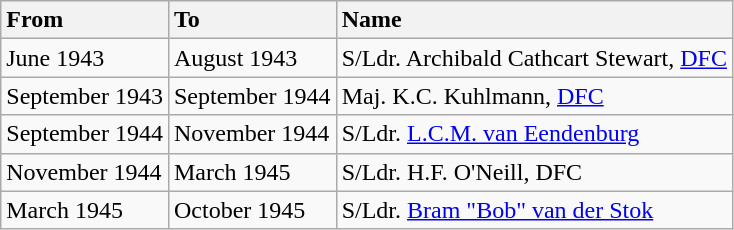<table class="wikitable">
<tr>
<th style="text-align: left; ">From</th>
<th style="text-align: left; ">To</th>
<th style="text-align: left; ">Name</th>
</tr>
<tr>
<td>June 1943</td>
<td>August 1943</td>
<td>S/Ldr. Archibald Cathcart   Stewart, <a href='#'>DFC</a></td>
</tr>
<tr>
<td>September 1943</td>
<td>September 1944</td>
<td>Maj. K.C. Kuhlmann, <a href='#'>DFC</a></td>
</tr>
<tr>
<td>September 1944</td>
<td>November 1944</td>
<td>S/Ldr. <a href='#'>L.C.M. van Eendenburg</a></td>
</tr>
<tr>
<td>November 1944</td>
<td>March 1945</td>
<td>S/Ldr. H.F. O'Neill, DFC</td>
</tr>
<tr>
<td>March 1945</td>
<td>October 1945</td>
<td>S/Ldr. <a href='#'>Bram "Bob" van der Stok</a></td>
</tr>
</table>
